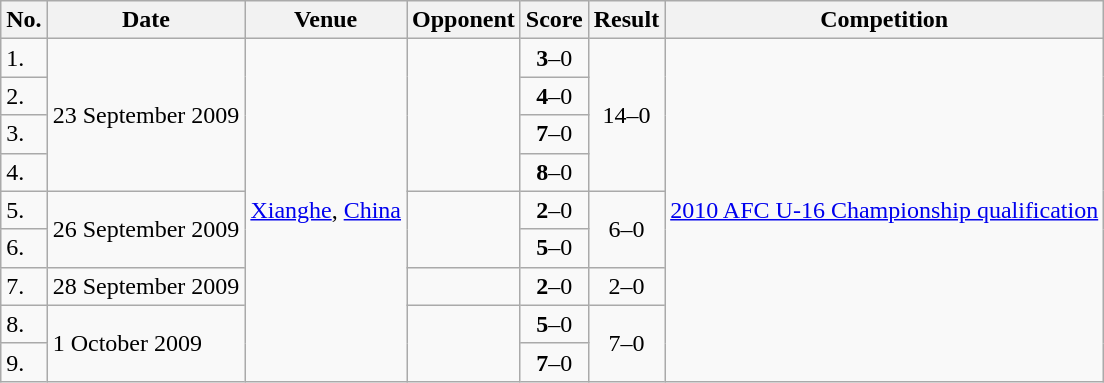<table class="wikitable">
<tr>
<th>No.</th>
<th>Date</th>
<th>Venue</th>
<th>Opponent</th>
<th>Score</th>
<th>Result</th>
<th>Competition</th>
</tr>
<tr>
<td>1.</td>
<td rowspan=4>23 September 2009</td>
<td rowspan=9><a href='#'>Xianghe</a>, <a href='#'>China</a></td>
<td rowspan=4></td>
<td align=center><strong>3</strong>–0</td>
<td rowspan=4 align=center>14–0</td>
<td rowspan=9><a href='#'>2010 AFC U-16 Championship qualification</a></td>
</tr>
<tr>
<td>2.</td>
<td align=center><strong>4</strong>–0</td>
</tr>
<tr>
<td>3.</td>
<td align=center><strong>7</strong>–0</td>
</tr>
<tr>
<td>4.</td>
<td align=center><strong>8</strong>–0</td>
</tr>
<tr>
<td>5.</td>
<td rowspan=2>26 September 2009</td>
<td rowspan=2></td>
<td align=center><strong>2</strong>–0</td>
<td rowspan=2 align=center>6–0</td>
</tr>
<tr>
<td>6.</td>
<td align=center><strong>5</strong>–0</td>
</tr>
<tr>
<td>7.</td>
<td>28 September 2009</td>
<td></td>
<td align=center><strong>2</strong>–0</td>
<td align=center>2–0</td>
</tr>
<tr>
<td>8.</td>
<td rowspan=2>1 October 2009</td>
<td rowspan=2></td>
<td align=center><strong>5</strong>–0</td>
<td rowspan=2 align=center>7–0</td>
</tr>
<tr>
<td>9.</td>
<td align=center><strong>7</strong>–0</td>
</tr>
</table>
